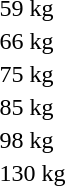<table>
<tr>
<td rowspan=2>59 kg<br></td>
<td rowspan=2></td>
<td rowspan=2></td>
<td></td>
</tr>
<tr>
<td></td>
</tr>
<tr>
<td rowspan=2>66 kg<br></td>
<td rowspan=2></td>
<td rowspan=2></td>
<td></td>
</tr>
<tr>
<td></td>
</tr>
<tr>
<td rowspan=2>75 kg<br></td>
<td rowspan=2></td>
<td rowspan=2></td>
<td></td>
</tr>
<tr>
<td></td>
</tr>
<tr>
<td rowspan=2>85 kg<br></td>
<td rowspan=2></td>
<td rowspan=2></td>
<td></td>
</tr>
<tr>
<td></td>
</tr>
<tr>
<td rowspan=2>98 kg<br></td>
<td rowspan=2></td>
<td rowspan=2></td>
<td></td>
</tr>
<tr>
<td></td>
</tr>
<tr>
<td rowspan=2>130 kg<br></td>
<td rowspan=2></td>
<td rowspan=2></td>
<td></td>
</tr>
<tr>
<td></td>
</tr>
</table>
